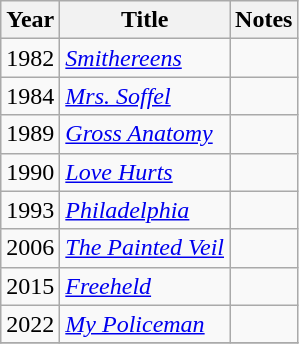<table class="wikitable">
<tr>
<th>Year</th>
<th>Title</th>
<th>Notes</th>
</tr>
<tr>
<td>1982</td>
<td><em><a href='#'>Smithereens</a></em></td>
<td></td>
</tr>
<tr>
<td>1984</td>
<td><em><a href='#'>Mrs. Soffel</a></em></td>
<td></td>
</tr>
<tr>
<td>1989</td>
<td><em><a href='#'>Gross Anatomy</a></em></td>
<td></td>
</tr>
<tr>
<td>1990</td>
<td><em><a href='#'>Love Hurts</a></em></td>
<td></td>
</tr>
<tr>
<td>1993</td>
<td><em><a href='#'>Philadelphia</a></em></td>
<td></td>
</tr>
<tr>
<td>2006</td>
<td><em><a href='#'>The Painted Veil</a></em></td>
<td></td>
</tr>
<tr>
<td>2015</td>
<td><em><a href='#'>Freeheld</a></em></td>
<td></td>
</tr>
<tr>
<td>2022</td>
<td><em><a href='#'>My Policeman</a></em></td>
<td></td>
</tr>
<tr>
</tr>
</table>
